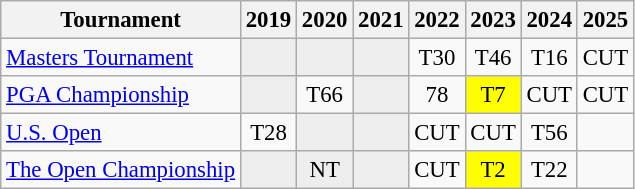<table class="wikitable" style="font-size:95%;text-align:center;">
<tr>
<th>Tournament</th>
<th>2019</th>
<th>2020</th>
<th>2021</th>
<th>2022</th>
<th>2023</th>
<th>2024</th>
<th>2025</th>
</tr>
<tr>
<td align=left><a href='#'>Masters Tournament</a></td>
<td style="background:#eeeeee;"></td>
<td style="background:#eeeeee;"></td>
<td style="background:#eeeeee;"></td>
<td>T30</td>
<td>T46</td>
<td>T16</td>
<td>CUT</td>
</tr>
<tr>
<td align=left><a href='#'>PGA Championship</a></td>
<td style="background:#eeeeee;"></td>
<td>T66</td>
<td style="background:#eeeeee;"></td>
<td>78</td>
<td style="background:yellow;">T7</td>
<td>CUT</td>
<td>CUT</td>
</tr>
<tr>
<td align=left><a href='#'>U.S. Open</a></td>
<td>T28</td>
<td style="background:#eeeeee;"></td>
<td style="background:#eeeeee;"></td>
<td>CUT</td>
<td>CUT</td>
<td>T56</td>
<td></td>
</tr>
<tr>
<td align=left><a href='#'>The Open Championship</a></td>
<td style="background:#eeeeee;"></td>
<td style="background:#eeeeee;">NT</td>
<td style="background:#eeeeee;"></td>
<td>CUT</td>
<td style="background:yellow;">T2</td>
<td>T22</td>
<td></td>
</tr>
</table>
